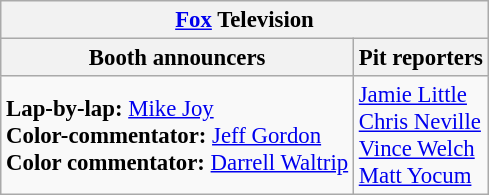<table class="wikitable" style="font-size: 95%">
<tr>
<th colspan="2"><a href='#'>Fox</a> Television</th>
</tr>
<tr>
<th>Booth announcers</th>
<th>Pit reporters</th>
</tr>
<tr>
<td><strong>Lap-by-lap:</strong> <a href='#'>Mike Joy</a><br><strong>Color-commentator:</strong> <a href='#'>Jeff Gordon</a><br><strong>Color commentator:</strong> <a href='#'>Darrell Waltrip</a></td>
<td><a href='#'>Jamie Little</a><br><a href='#'>Chris Neville</a><br><a href='#'>Vince Welch</a><br><a href='#'>Matt Yocum</a></td>
</tr>
</table>
